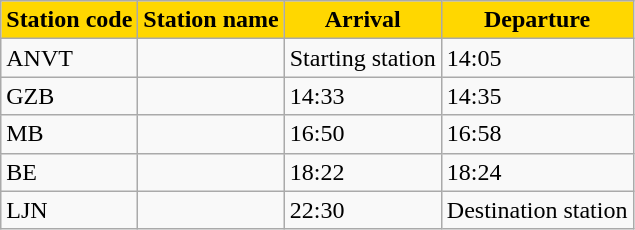<table class="wikitable">
<tr>
<th style="background:gold;">Station code</th>
<th ! style="background:gold;">Station name</th>
<th ! style="background:gold;">Arrival</th>
<th ! style="background:gold;">Departure</th>
</tr>
<tr>
<td valign="top">ANVT</td>
<td valign="top"></td>
<td valign="top">Starting station</td>
<td valign="top">14:05</td>
</tr>
<tr>
<td valign="top">GZB</td>
<td valign="top"></td>
<td valign="top">14:33</td>
<td valign="top">14:35</td>
</tr>
<tr>
<td valign="top">MB</td>
<td valign="top"></td>
<td valign="top">16:50</td>
<td valign="top">16:58</td>
</tr>
<tr>
<td valign="top">BE</td>
<td valign="top"></td>
<td valign="top">18:22</td>
<td valign="top">18:24</td>
</tr>
<tr>
<td valign="top">LJN</td>
<td valign="top"></td>
<td valign="top">22:30</td>
<td valign="top">Destination station</td>
</tr>
</table>
